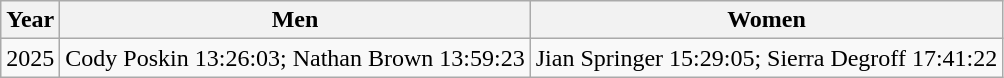<table class="wikitable">
<tr>
<th>Year</th>
<th>Men</th>
<th>Women</th>
</tr>
<tr>
<td>2025</td>
<td>Cody Poskin 13:26:03; Nathan Brown 13:59:23</td>
<td>Jian Springer 15:29:05; Sierra Degroff 17:41:22</td>
</tr>
</table>
